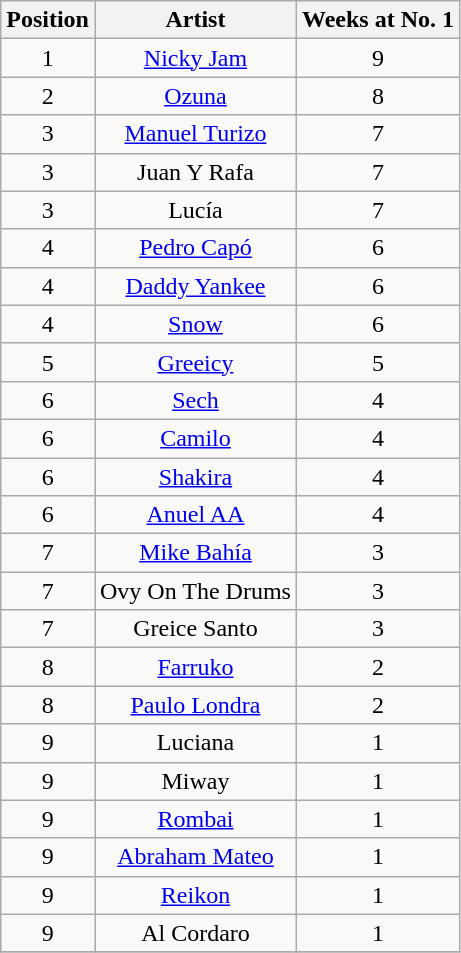<table class="wikitable plainrowheaders" style="text-align:center;">
<tr>
<th scope="col">Position</th>
<th scope="col">Artist</th>
<th scope="col">Weeks at No. 1</th>
</tr>
<tr>
<td>1</td>
<td><a href='#'>Nicky Jam</a></td>
<td>9</td>
</tr>
<tr>
<td>2</td>
<td><a href='#'>Ozuna</a></td>
<td>8</td>
</tr>
<tr>
<td>3</td>
<td><a href='#'>Manuel Turizo</a></td>
<td>7</td>
</tr>
<tr>
<td>3</td>
<td>Juan Y Rafa</td>
<td>7</td>
</tr>
<tr>
<td>3</td>
<td>Lucía</td>
<td>7</td>
</tr>
<tr>
<td>4</td>
<td><a href='#'>Pedro Capó</a></td>
<td>6</td>
</tr>
<tr>
<td>4</td>
<td><a href='#'>Daddy Yankee</a></td>
<td>6</td>
</tr>
<tr>
<td>4</td>
<td><a href='#'>Snow</a></td>
<td>6</td>
</tr>
<tr>
<td>5</td>
<td><a href='#'>Greeicy</a></td>
<td>5</td>
</tr>
<tr>
<td>6</td>
<td><a href='#'>Sech</a></td>
<td>4</td>
</tr>
<tr>
<td>6</td>
<td><a href='#'>Camilo</a></td>
<td>4</td>
</tr>
<tr>
<td>6</td>
<td><a href='#'>Shakira</a></td>
<td>4</td>
</tr>
<tr>
<td>6</td>
<td><a href='#'>Anuel AA</a></td>
<td>4</td>
</tr>
<tr>
<td>7</td>
<td><a href='#'>Mike Bahía</a></td>
<td>3</td>
</tr>
<tr>
<td>7</td>
<td>Ovy On The Drums</td>
<td>3</td>
</tr>
<tr>
<td>7</td>
<td>Greice Santo</td>
<td>3</td>
</tr>
<tr>
<td>8</td>
<td><a href='#'>Farruko</a></td>
<td>2</td>
</tr>
<tr>
<td>8</td>
<td><a href='#'>Paulo Londra</a></td>
<td>2</td>
</tr>
<tr>
<td>9</td>
<td>Luciana</td>
<td>1</td>
</tr>
<tr>
<td>9</td>
<td>Miway</td>
<td>1</td>
</tr>
<tr>
<td>9</td>
<td><a href='#'>Rombai</a></td>
<td>1</td>
</tr>
<tr>
<td>9</td>
<td><a href='#'>Abraham Mateo</a></td>
<td>1</td>
</tr>
<tr>
<td>9</td>
<td><a href='#'>Reikon</a></td>
<td>1</td>
</tr>
<tr>
<td>9</td>
<td>Al Cordaro</td>
<td>1</td>
</tr>
<tr>
</tr>
</table>
